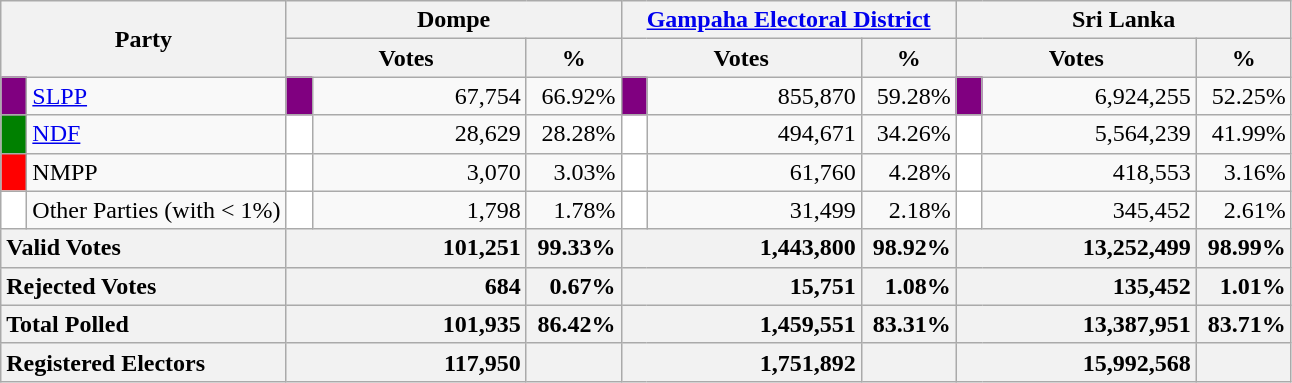<table class="wikitable">
<tr>
<th colspan="2" width="144px"rowspan="2">Party</th>
<th colspan="3" width="216px">Dompe</th>
<th colspan="3" width="216px"><a href='#'>Gampaha Electoral District</a></th>
<th colspan="3" width="216px">Sri Lanka</th>
</tr>
<tr>
<th colspan="2" width="144px">Votes</th>
<th>%</th>
<th colspan="2" width="144px">Votes</th>
<th>%</th>
<th colspan="2" width="144px">Votes</th>
<th>%</th>
</tr>
<tr>
<td style="background-color:purple;" width="10px"></td>
<td style="text-align:left;"><a href='#'>SLPP</a></td>
<td style="background-color:purple;" width="10px"></td>
<td style="text-align:right;">67,754</td>
<td style="text-align:right;">66.92%</td>
<td style="background-color:purple;" width="10px"></td>
<td style="text-align:right;">855,870</td>
<td style="text-align:right;">59.28%</td>
<td style="background-color:purple;" width="10px"></td>
<td style="text-align:right;">6,924,255</td>
<td style="text-align:right;">52.25%</td>
</tr>
<tr>
<td style="background-color:green;" width="10px"></td>
<td style="text-align:left;"><a href='#'>NDF</a></td>
<td style="background-color:white;" width="10px"></td>
<td style="text-align:right;">28,629</td>
<td style="text-align:right;">28.28%</td>
<td style="background-color:white;" width="10px"></td>
<td style="text-align:right;">494,671</td>
<td style="text-align:right;">34.26%</td>
<td style="background-color:white;" width="10px"></td>
<td style="text-align:right;">5,564,239</td>
<td style="text-align:right;">41.99%</td>
</tr>
<tr>
<td style="background-color:red;" width="10px"></td>
<td style="text-align:left;">NMPP</td>
<td style="background-color:white;" width="10px"></td>
<td style="text-align:right;">3,070</td>
<td style="text-align:right;">3.03%</td>
<td style="background-color:white;" width="10px"></td>
<td style="text-align:right;">61,760</td>
<td style="text-align:right;">4.28%</td>
<td style="background-color:white;" width="10px"></td>
<td style="text-align:right;">418,553</td>
<td style="text-align:right;">3.16%</td>
</tr>
<tr>
<td style="background-color:white;" width="10px"></td>
<td style="text-align:left;">Other Parties (with < 1%)</td>
<td style="background-color:white;" width="10px"></td>
<td style="text-align:right;">1,798</td>
<td style="text-align:right;">1.78%</td>
<td style="background-color:white;" width="10px"></td>
<td style="text-align:right;">31,499</td>
<td style="text-align:right;">2.18%</td>
<td style="background-color:white;" width="10px"></td>
<td style="text-align:right;">345,452</td>
<td style="text-align:right;">2.61%</td>
</tr>
<tr>
<th colspan="2" width="144px"style="text-align:left;">Valid Votes</th>
<th style="text-align:right;"colspan="2" width="144px">101,251</th>
<th style="text-align:right;">99.33%</th>
<th style="text-align:right;"colspan="2" width="144px">1,443,800</th>
<th style="text-align:right;">98.92%</th>
<th style="text-align:right;"colspan="2" width="144px">13,252,499</th>
<th style="text-align:right;">98.99%</th>
</tr>
<tr>
<th colspan="2" width="144px"style="text-align:left;">Rejected Votes</th>
<th style="text-align:right;"colspan="2" width="144px">684</th>
<th style="text-align:right;">0.67%</th>
<th style="text-align:right;"colspan="2" width="144px">15,751</th>
<th style="text-align:right;">1.08%</th>
<th style="text-align:right;"colspan="2" width="144px">135,452</th>
<th style="text-align:right;">1.01%</th>
</tr>
<tr>
<th colspan="2" width="144px"style="text-align:left;">Total Polled</th>
<th style="text-align:right;"colspan="2" width="144px">101,935</th>
<th style="text-align:right;">86.42%</th>
<th style="text-align:right;"colspan="2" width="144px">1,459,551</th>
<th style="text-align:right;">83.31%</th>
<th style="text-align:right;"colspan="2" width="144px">13,387,951</th>
<th style="text-align:right;">83.71%</th>
</tr>
<tr>
<th colspan="2" width="144px"style="text-align:left;">Registered Electors</th>
<th style="text-align:right;"colspan="2" width="144px">117,950</th>
<th></th>
<th style="text-align:right;"colspan="2" width="144px">1,751,892</th>
<th></th>
<th style="text-align:right;"colspan="2" width="144px">15,992,568</th>
<th></th>
</tr>
</table>
